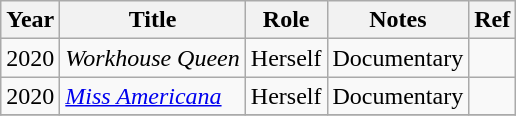<table class="wikitable">
<tr>
<th>Year</th>
<th>Title</th>
<th>Role</th>
<th>Notes</th>
<th>Ref</th>
</tr>
<tr>
<td>2020</td>
<td><em>Workhouse Queen</em></td>
<td>Herself</td>
<td>Documentary</td>
<td style="text-align: center;"></td>
</tr>
<tr>
<td>2020</td>
<td><em><a href='#'>Miss Americana</a></em></td>
<td>Herself</td>
<td>Documentary</td>
<td style="text-align: center;"></td>
</tr>
<tr>
</tr>
</table>
